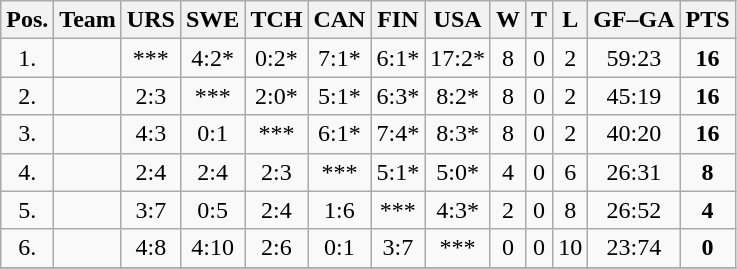<table class="wikitable">
<tr>
<th>Pos.</th>
<th>Team</th>
<th>URS</th>
<th>SWE</th>
<th>TCH</th>
<th>CAN</th>
<th>FIN</th>
<th>USA</th>
<th>W</th>
<th>T</th>
<th>L</th>
<th>GF–GA</th>
<th>PTS</th>
</tr>
<tr align=center>
<td>1.</td>
<td align=left></td>
<td>***</td>
<td>4:2*</td>
<td>0:2*</td>
<td>7:1*</td>
<td>6:1*</td>
<td>17:2*</td>
<td>8</td>
<td>0</td>
<td>2</td>
<td>59:23</td>
<td><strong>16</strong></td>
</tr>
<tr align=center>
<td>2.</td>
<td align=left></td>
<td>2:3</td>
<td>***</td>
<td>2:0*</td>
<td>5:1*</td>
<td>6:3*</td>
<td>8:2*</td>
<td>8</td>
<td>0</td>
<td>2</td>
<td>45:19</td>
<td><strong>16</strong></td>
</tr>
<tr align=center>
<td>3.</td>
<td align=left></td>
<td>4:3</td>
<td>0:1</td>
<td>***</td>
<td>6:1*</td>
<td>7:4*</td>
<td>8:3*</td>
<td>8</td>
<td>0</td>
<td>2</td>
<td>40:20</td>
<td><strong>16</strong></td>
</tr>
<tr align=center>
<td>4.</td>
<td align=left></td>
<td>2:4</td>
<td>2:4</td>
<td>2:3</td>
<td>***</td>
<td>5:1*</td>
<td>5:0*</td>
<td>4</td>
<td>0</td>
<td>6</td>
<td>26:31</td>
<td><strong>8</strong></td>
</tr>
<tr align=center>
<td>5.</td>
<td align=left></td>
<td>3:7</td>
<td>0:5</td>
<td>2:4</td>
<td>1:6</td>
<td>***</td>
<td>4:3*</td>
<td>2</td>
<td>0</td>
<td>8</td>
<td>26:52</td>
<td><strong>4</strong></td>
</tr>
<tr align=center>
<td>6.</td>
<td align=left></td>
<td>4:8</td>
<td>4:10</td>
<td>2:6</td>
<td>0:1</td>
<td>3:7</td>
<td>***</td>
<td>0</td>
<td>0</td>
<td>10</td>
<td>23:74</td>
<td><strong>0</strong></td>
</tr>
<tr>
</tr>
</table>
